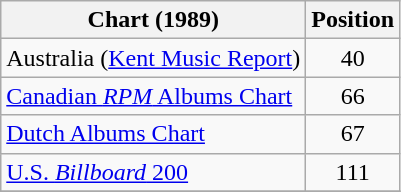<table class="wikitable sortable" style="text-align:center;">
<tr>
<th>Chart (1989)</th>
<th>Position</th>
</tr>
<tr>
<td align="left">Australia (<a href='#'>Kent Music Report</a>)</td>
<td style="text-align:center;">40</td>
</tr>
<tr>
<td align="left"><a href='#'>Canadian <em>RPM</em> Albums Chart</a></td>
<td>66</td>
</tr>
<tr>
<td align="left"><a href='#'>Dutch Albums Chart</a></td>
<td>67</td>
</tr>
<tr>
<td align="left"><a href='#'>U.S. <em>Billboard</em> 200</a></td>
<td>111</td>
</tr>
<tr>
</tr>
</table>
